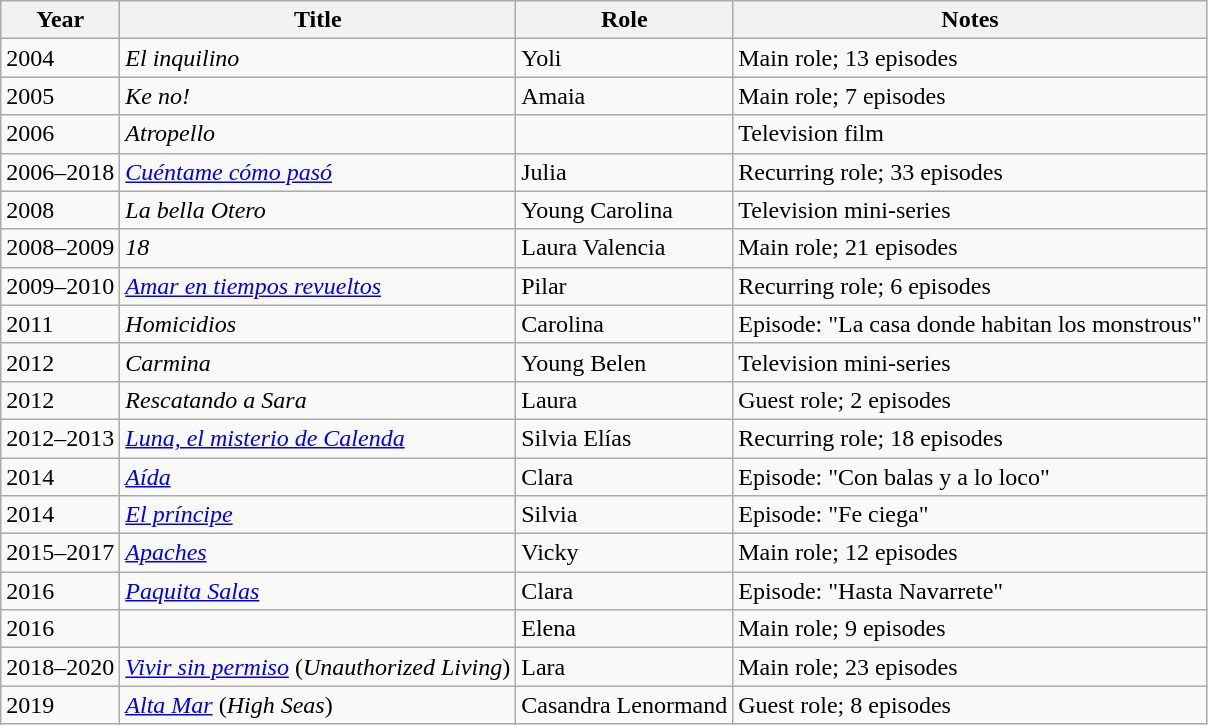<table class="wikitable sortable">
<tr>
<th>Year</th>
<th>Title</th>
<th>Role</th>
<th class="unsortable">Notes</th>
</tr>
<tr>
<td>2004</td>
<td><em>El inquilino</em></td>
<td>Yoli</td>
<td>Main role; 13 episodes</td>
</tr>
<tr>
<td>2005</td>
<td><em>Ke no!</em></td>
<td>Amaia</td>
<td>Main role; 7 episodes</td>
</tr>
<tr>
<td>2006</td>
<td><em>Atropello</em></td>
<td></td>
<td>Television film</td>
</tr>
<tr>
<td>2006–2018</td>
<td><em><a href='#'>Cuéntame cómo pasó</a></em></td>
<td>Julia</td>
<td>Recurring role; 33 episodes</td>
</tr>
<tr>
<td>2008</td>
<td><em>La bella Otero</em></td>
<td>Young Carolina</td>
<td>Television mini-series</td>
</tr>
<tr>
<td>2008–2009</td>
<td><em>18</em></td>
<td>Laura Valencia</td>
<td>Main role; 21 episodes</td>
</tr>
<tr>
<td>2009–2010</td>
<td><em><a href='#'>Amar en tiempos revueltos</a></em></td>
<td>Pilar</td>
<td>Recurring role; 6 episodes</td>
</tr>
<tr>
<td>2011</td>
<td><em>Homicidios</em></td>
<td>Carolina</td>
<td>Episode: "La casa donde habitan los monstrous"</td>
</tr>
<tr>
<td>2012</td>
<td><em>Carmina</em></td>
<td>Young Belen</td>
<td>Television mini-series</td>
</tr>
<tr>
<td>2012</td>
<td><em>Rescatando a Sara</em></td>
<td>Laura</td>
<td>Guest role; 2 episodes</td>
</tr>
<tr>
<td>2012–2013</td>
<td><em><a href='#'>Luna, el misterio de Calenda</a></em></td>
<td>Silvia Elías</td>
<td>Recurring role; 18 episodes</td>
</tr>
<tr>
<td>2014</td>
<td><em><a href='#'>Aída</a></em></td>
<td>Clara</td>
<td>Episode: "Con balas y a lo loco"</td>
</tr>
<tr>
<td>2014</td>
<td><em><a href='#'>El príncipe</a></em></td>
<td>Silvia</td>
<td>Episode: "Fe ciega"</td>
</tr>
<tr>
<td>2015–2017</td>
<td><em><a href='#'>Apaches</a></em></td>
<td>Vicky</td>
<td>Main role; 12 episodes</td>
</tr>
<tr>
<td>2016</td>
<td><em><a href='#'>Paquita Salas</a></em></td>
<td>Clara</td>
<td>Episode: "Hasta Navarrete"</td>
</tr>
<tr>
<td>2016</td>
<td><em></em></td>
<td>Elena</td>
<td>Main role; 9 episodes</td>
</tr>
<tr>
<td>2018–2020</td>
<td><em><a href='#'>Vivir sin permiso</a></em> (<em>Unauthorized Living</em>)</td>
<td>Lara</td>
<td>Main role; 23 episodes</td>
</tr>
<tr>
<td>2019</td>
<td><em><a href='#'>Alta Mar</a></em> (<em>High Seas</em>)</td>
<td>Casandra Lenormand</td>
<td>Guest role; 8 episodes</td>
</tr>
</table>
